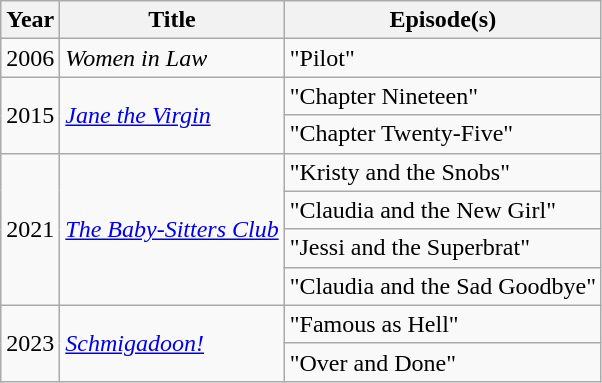<table class="wikitable">
<tr>
<th>Year</th>
<th>Title</th>
<th>Episode(s)</th>
</tr>
<tr>
<td>2006</td>
<td><em>Women in Law</em></td>
<td>"Pilot"</td>
</tr>
<tr>
<td rowspan=2>2015</td>
<td rowspan=2><em><a href='#'>Jane the Virgin</a></em></td>
<td>"Chapter Nineteen"</td>
</tr>
<tr>
<td>"Chapter Twenty-Five"</td>
</tr>
<tr>
<td rowspan=4>2021</td>
<td rowspan=4><em><a href='#'>The Baby-Sitters Club</a></em></td>
<td>"Kristy and the Snobs"</td>
</tr>
<tr>
<td>"Claudia and the New Girl"</td>
</tr>
<tr>
<td>"Jessi and the Superbrat"</td>
</tr>
<tr>
<td>"Claudia and the Sad Goodbye"</td>
</tr>
<tr>
<td rowspan=2>2023</td>
<td rowspan=2><em><a href='#'>Schmigadoon!</a></em></td>
<td>"Famous as Hell"</td>
</tr>
<tr>
<td>"Over and Done"</td>
</tr>
</table>
